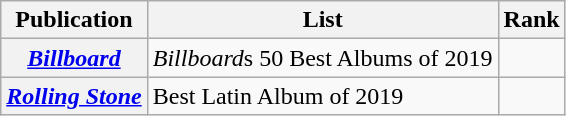<table class="sortable wikitable plainrowheaders">
<tr>
<th scope="col">Publication</th>
<th scope="col">List</th>
<th scope="col">Rank</th>
</tr>
<tr>
<th scope="row"><em><a href='#'>Billboard</a></em></th>
<td><em>Billboard</em>s 50 Best Albums of 2019</td>
<td></td>
</tr>
<tr>
<th scope="row"><em><a href='#'>Rolling Stone</a></em></th>
<td>Best Latin Album of 2019</td>
<td></td>
</tr>
</table>
